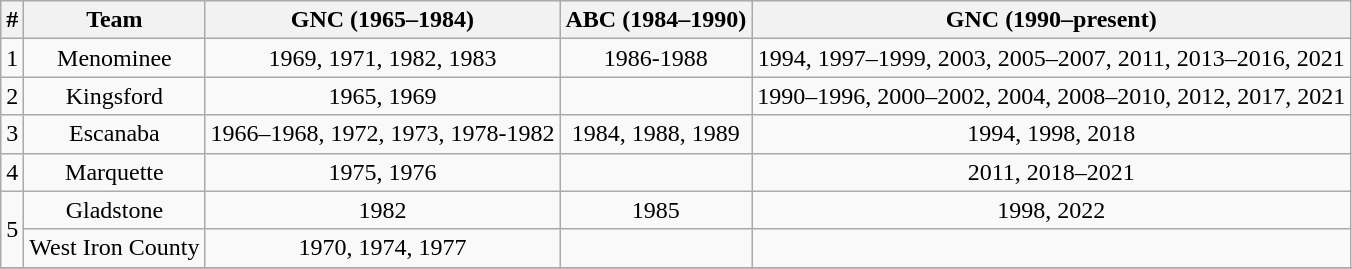<table class="wikitable" style="text-align:center">
<tr>
<th>#</th>
<th>Team</th>
<th>GNC (1965–1984)</th>
<th>ABC (1984–1990)</th>
<th>GNC (1990–present)</th>
</tr>
<tr>
<td>1</td>
<td>Menominee</td>
<td>1969, 1971, 1982, 1983</td>
<td>1986-1988</td>
<td>1994, 1997–1999, 2003, 2005–2007, 2011, 2013–2016, 2021</td>
</tr>
<tr>
<td>2</td>
<td>Kingsford</td>
<td>1965, 1969</td>
<td></td>
<td>1990–1996, 2000–2002, 2004, 2008–2010, 2012, 2017, 2021</td>
</tr>
<tr>
<td>3</td>
<td>Escanaba</td>
<td>1966–1968, 1972, 1973, 1978-1982</td>
<td>1984, 1988, 1989</td>
<td>1994, 1998, 2018</td>
</tr>
<tr>
<td>4</td>
<td>Marquette</td>
<td>1975, 1976</td>
<td></td>
<td>2011, 2018–2021</td>
</tr>
<tr>
<td rowspan=2>5</td>
<td>Gladstone</td>
<td>1982</td>
<td>1985</td>
<td>1998, 2022</td>
</tr>
<tr>
<td>West Iron County</td>
<td>1970, 1974, 1977</td>
<td></td>
<td></td>
</tr>
<tr>
</tr>
</table>
